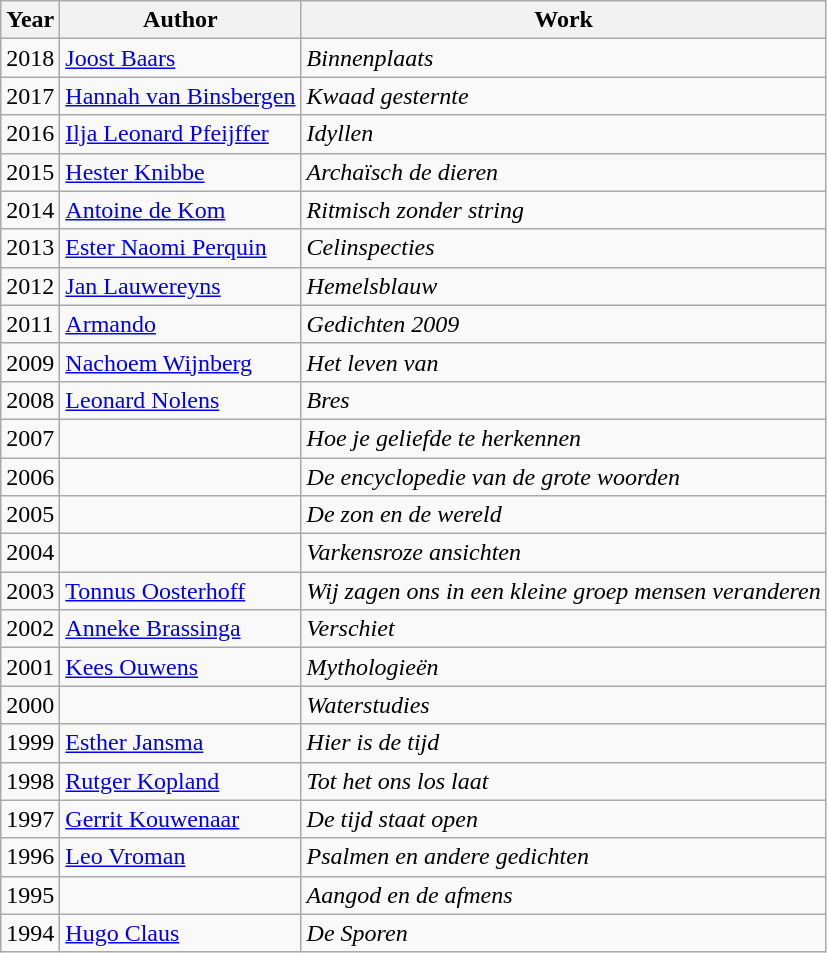<table class="wikitable">
<tr>
<th>Year</th>
<th>Author</th>
<th>Work</th>
</tr>
<tr>
<td>2018</td>
<td><a href='#'>Joost Baars</a></td>
<td><em>Binnenplaats</em></td>
</tr>
<tr>
<td>2017</td>
<td><a href='#'>Hannah van Binsbergen</a></td>
<td><em>Kwaad gesternte</em></td>
</tr>
<tr>
<td>2016</td>
<td><a href='#'>Ilja Leonard Pfeijffer</a></td>
<td><em>Idyllen</em></td>
</tr>
<tr>
<td>2015</td>
<td><a href='#'>Hester Knibbe</a></td>
<td><em>Archaïsch de dieren</em></td>
</tr>
<tr>
<td>2014</td>
<td><a href='#'>Antoine de Kom</a></td>
<td><em>Ritmisch zonder string</em></td>
</tr>
<tr>
<td>2013</td>
<td><a href='#'>Ester Naomi Perquin</a></td>
<td><em>Celinspecties</em></td>
</tr>
<tr>
<td>2012</td>
<td><a href='#'>Jan Lauwereyns</a></td>
<td><em>Hemelsblauw</em></td>
</tr>
<tr>
<td>2011</td>
<td><a href='#'>Armando</a></td>
<td><em>Gedichten 2009</em></td>
</tr>
<tr>
<td>2009</td>
<td><a href='#'>Nachoem Wijnberg</a></td>
<td><em>Het leven van</em></td>
</tr>
<tr>
<td>2008</td>
<td><a href='#'>Leonard Nolens</a></td>
<td><em>Bres</em></td>
</tr>
<tr>
<td>2007</td>
<td></td>
<td><em>Hoe je geliefde te herkennen</em></td>
</tr>
<tr>
<td>2006</td>
<td></td>
<td><em>De encyclopedie van de grote woorden</em></td>
</tr>
<tr>
<td>2005</td>
<td></td>
<td><em>De zon en de wereld</em></td>
</tr>
<tr>
<td>2004</td>
<td></td>
<td><em>Varkensroze ansichten</em></td>
</tr>
<tr>
<td>2003</td>
<td><a href='#'>Tonnus Oosterhoff</a></td>
<td><em>Wij zagen ons in een kleine groep mensen veranderen</em></td>
</tr>
<tr>
<td>2002</td>
<td><a href='#'>Anneke Brassinga</a></td>
<td><em>Verschiet</em></td>
</tr>
<tr>
<td>2001</td>
<td><a href='#'>Kees Ouwens</a></td>
<td><em>Mythologieën</em></td>
</tr>
<tr>
<td>2000</td>
<td></td>
<td><em>Waterstudies</em></td>
</tr>
<tr>
<td>1999</td>
<td><a href='#'>Esther Jansma</a></td>
<td><em>Hier is de tijd</em></td>
</tr>
<tr>
<td>1998</td>
<td><a href='#'>Rutger Kopland</a></td>
<td><em>Tot het ons los laat</em></td>
</tr>
<tr>
<td>1997</td>
<td><a href='#'>Gerrit Kouwenaar</a></td>
<td><em>De tijd staat open</em></td>
</tr>
<tr>
<td>1996</td>
<td><a href='#'>Leo Vroman</a></td>
<td><em>Psalmen en andere gedichten</em></td>
</tr>
<tr>
<td>1995</td>
<td></td>
<td><em>Aangod en de afmens</em></td>
</tr>
<tr>
<td>1994</td>
<td><a href='#'>Hugo Claus</a></td>
<td><em>De Sporen</em></td>
</tr>
</table>
